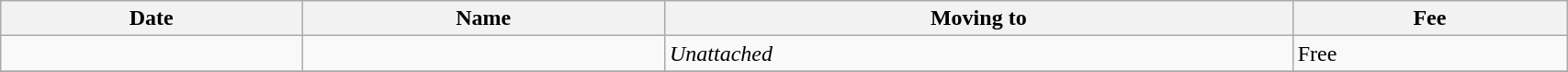<table class="wikitable sortable" width=90%>
<tr>
<th>Date</th>
<th>Name</th>
<th>Moving to</th>
<th>Fee</th>
</tr>
<tr>
<td></td>
<td> </td>
<td> <em>Unattached</em></td>
<td>Free</td>
</tr>
<tr>
</tr>
</table>
